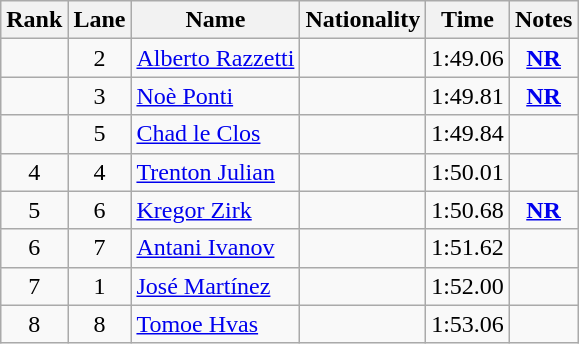<table class="wikitable sortable" style="text-align:center">
<tr>
<th>Rank</th>
<th>Lane</th>
<th>Name</th>
<th>Nationality</th>
<th>Time</th>
<th>Notes</th>
</tr>
<tr>
<td></td>
<td>2</td>
<td align=left><a href='#'>Alberto Razzetti</a></td>
<td align=left></td>
<td>1:49.06</td>
<td><strong><a href='#'>NR</a></strong></td>
</tr>
<tr>
<td></td>
<td>3</td>
<td align=left><a href='#'>Noè Ponti</a></td>
<td align=left></td>
<td>1:49.81</td>
<td><strong><a href='#'>NR</a></strong></td>
</tr>
<tr>
<td></td>
<td>5</td>
<td align=left><a href='#'>Chad le Clos</a></td>
<td align=left></td>
<td>1:49.84</td>
<td></td>
</tr>
<tr>
<td>4</td>
<td>4</td>
<td align=left><a href='#'>Trenton Julian</a></td>
<td align=left></td>
<td>1:50.01</td>
<td></td>
</tr>
<tr>
<td>5</td>
<td>6</td>
<td align=left><a href='#'>Kregor Zirk</a></td>
<td align=left></td>
<td>1:50.68</td>
<td><strong><a href='#'>NR</a></strong></td>
</tr>
<tr>
<td>6</td>
<td>7</td>
<td align=left><a href='#'>Antani Ivanov</a></td>
<td align=left></td>
<td>1:51.62</td>
<td></td>
</tr>
<tr>
<td>7</td>
<td>1</td>
<td align=left><a href='#'>José Martínez</a></td>
<td align=left></td>
<td>1:52.00</td>
<td></td>
</tr>
<tr>
<td>8</td>
<td>8</td>
<td align=left><a href='#'>Tomoe Hvas</a></td>
<td align=left></td>
<td>1:53.06</td>
<td></td>
</tr>
</table>
